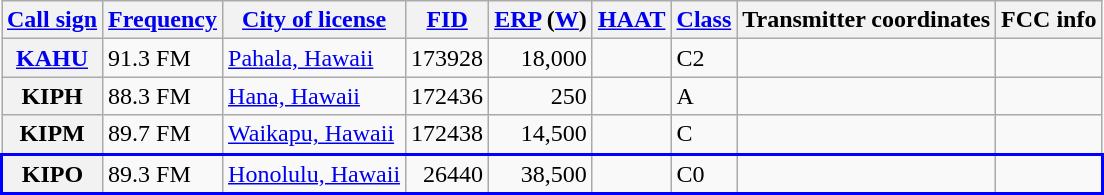<table class="wikitable sortable">
<tr>
<th scope="col"><a href='#'>Call sign</a></th>
<th scope="col" data-sort-type="number"><a href='#'>Frequency</a></th>
<th scope="col"><a href='#'>City of license</a></th>
<th scope="col"><a href='#'>FID</a></th>
<th scope="col" data-sort-type="number"><a href='#'>ERP</a> (<a href='#'>W</a>)</th>
<th scope="col" data-sort-type="number"><a href='#'>HAAT</a></th>
<th scope="col"><a href='#'>Class</a></th>
<th scope="col" class="unsortable">Transmitter coordinates</th>
<th scope="col" class="unsortable">FCC info</th>
</tr>
<tr>
<th score="row"><a href='#'>KAHU</a></th>
<td>91.3 FM</td>
<td><a href='#'>Pahala, Hawaii</a></td>
<td style="text-align: right;">173928</td>
<td style="text-align: right;">18,000</td>
<td></td>
<td>C2</td>
<td></td>
<td></td>
</tr>
<tr>
<th score="row">KIPH</th>
<td>88.3 FM</td>
<td><a href='#'>Hana, Hawaii</a></td>
<td style="text-align: right;">172436</td>
<td style="text-align: right;">250</td>
<td></td>
<td>A</td>
<td></td>
<td></td>
</tr>
<tr>
<th score="row">KIPM</th>
<td>89.7 FM</td>
<td><a href='#'>Waikapu, Hawaii</a></td>
<td style="text-align: right;">172438</td>
<td style="text-align: right;">14,500</td>
<td></td>
<td>C</td>
<td></td>
<td></td>
</tr>
<tr style="border: 2px solid #00f;">
<th score="row">KIPO</th>
<td>89.3 FM</td>
<td><a href='#'>Honolulu, Hawaii</a></td>
<td style="text-align: right;">26440</td>
<td style="text-align: right;">38,500</td>
<td></td>
<td>C0</td>
<td></td>
<td></td>
</tr>
</table>
